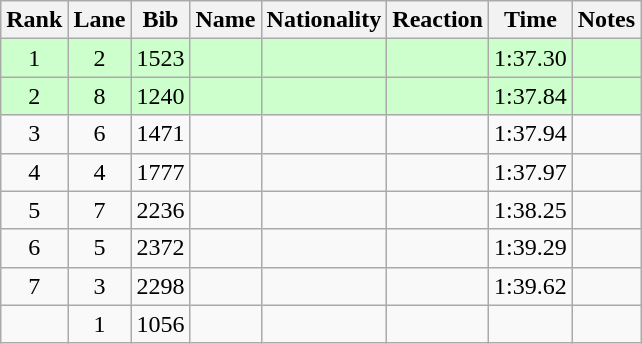<table class="wikitable sortable" style="text-align:center">
<tr>
<th>Rank</th>
<th>Lane</th>
<th>Bib</th>
<th>Name</th>
<th>Nationality</th>
<th>Reaction</th>
<th>Time</th>
<th>Notes</th>
</tr>
<tr bgcolor=ccffcc>
<td>1</td>
<td>2</td>
<td>1523</td>
<td align=left></td>
<td align=left></td>
<td></td>
<td>1:37.30</td>
<td><strong></strong></td>
</tr>
<tr bgcolor=ccffcc>
<td>2</td>
<td>8</td>
<td>1240</td>
<td align=left></td>
<td align=left></td>
<td></td>
<td>1:37.84</td>
<td><strong></strong></td>
</tr>
<tr>
<td>3</td>
<td>6</td>
<td>1471</td>
<td align=left></td>
<td align=left></td>
<td></td>
<td>1:37.94</td>
<td></td>
</tr>
<tr>
<td>4</td>
<td>4</td>
<td>1777</td>
<td align=left></td>
<td align=left></td>
<td></td>
<td>1:37.97</td>
<td></td>
</tr>
<tr>
<td>5</td>
<td>7</td>
<td>2236</td>
<td align=left></td>
<td align=left></td>
<td></td>
<td>1:38.25</td>
<td></td>
</tr>
<tr>
<td>6</td>
<td>5</td>
<td>2372</td>
<td align=left></td>
<td align=left></td>
<td></td>
<td>1:39.29</td>
<td></td>
</tr>
<tr>
<td>7</td>
<td>3</td>
<td>2298</td>
<td align=left></td>
<td align=left></td>
<td></td>
<td>1:39.62</td>
<td></td>
</tr>
<tr>
<td></td>
<td>1</td>
<td>1056</td>
<td align=left></td>
<td align=left></td>
<td></td>
<td></td>
<td><strong></strong></td>
</tr>
</table>
